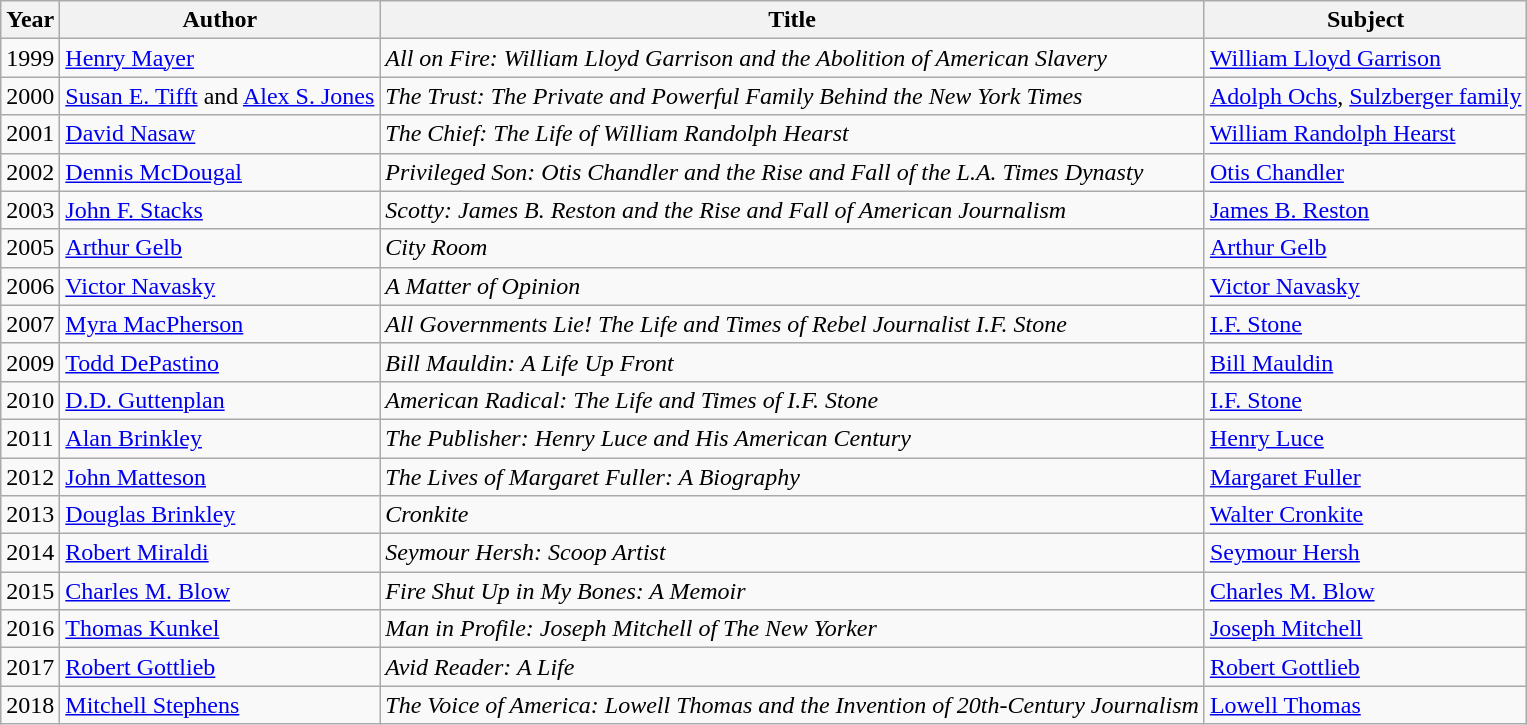<table class="wikitable">
<tr>
<th>Year</th>
<th>Author</th>
<th>Title</th>
<th>Subject</th>
</tr>
<tr>
<td>1999</td>
<td><a href='#'>Henry Mayer</a></td>
<td><em>All on Fire: William Lloyd Garrison and the Abolition of American Slavery</em></td>
<td><a href='#'>William Lloyd Garrison</a></td>
</tr>
<tr>
<td>2000</td>
<td><a href='#'>Susan E. Tifft</a> and <a href='#'>Alex S. Jones</a></td>
<td><em>The Trust: The Private and Powerful Family Behind the New York Times</em></td>
<td><a href='#'>Adolph Ochs</a>, <a href='#'>Sulzberger family</a></td>
</tr>
<tr>
<td>2001</td>
<td><a href='#'>David Nasaw</a></td>
<td><em>The Chief: The Life of William Randolph Hearst</em></td>
<td><a href='#'>William Randolph Hearst</a></td>
</tr>
<tr>
<td>2002</td>
<td><a href='#'>Dennis McDougal</a></td>
<td><em>Privileged Son: Otis Chandler and the Rise and Fall of the L.A. Times Dynasty</em></td>
<td><a href='#'>Otis Chandler</a></td>
</tr>
<tr>
<td>2003</td>
<td><a href='#'>John F. Stacks</a></td>
<td><em>Scotty: James B. Reston and the Rise and Fall of American Journalism</em></td>
<td><a href='#'>James B. Reston</a></td>
</tr>
<tr>
<td>2005</td>
<td><a href='#'>Arthur Gelb</a></td>
<td><em>City Room</em></td>
<td><a href='#'>Arthur Gelb</a></td>
</tr>
<tr>
<td>2006</td>
<td><a href='#'>Victor Navasky</a></td>
<td><em>A Matter of Opinion</em></td>
<td><a href='#'>Victor Navasky</a></td>
</tr>
<tr>
<td>2007</td>
<td><a href='#'>Myra MacPherson</a></td>
<td><em>All Governments Lie! The Life and Times of Rebel Journalist I.F. Stone</em></td>
<td><a href='#'>I.F. Stone</a></td>
</tr>
<tr>
<td>2009</td>
<td><a href='#'>Todd DePastino</a></td>
<td><em>Bill Mauldin: A Life Up Front</em></td>
<td><a href='#'>Bill Mauldin</a></td>
</tr>
<tr>
<td>2010</td>
<td><a href='#'>D.D. Guttenplan</a></td>
<td><em>American Radical: The Life and Times of I.F. Stone</em></td>
<td><a href='#'>I.F. Stone</a></td>
</tr>
<tr>
<td>2011</td>
<td><a href='#'>Alan Brinkley</a></td>
<td><em>The Publisher: Henry Luce and His American Century</em></td>
<td><a href='#'>Henry Luce</a></td>
</tr>
<tr>
<td>2012</td>
<td><a href='#'>John Matteson</a></td>
<td><em>The Lives of Margaret Fuller: A Biography</em></td>
<td><a href='#'>Margaret Fuller</a></td>
</tr>
<tr>
<td>2013</td>
<td><a href='#'>Douglas Brinkley</a></td>
<td><em>Cronkite</em></td>
<td><a href='#'>Walter Cronkite</a></td>
</tr>
<tr>
<td>2014</td>
<td><a href='#'>Robert Miraldi</a></td>
<td><em>Seymour Hersh: Scoop Artist</em></td>
<td><a href='#'>Seymour Hersh</a></td>
</tr>
<tr>
<td>2015</td>
<td><a href='#'>Charles M. Blow</a></td>
<td><em>Fire Shut Up in My Bones: A Memoir</em></td>
<td><a href='#'>Charles M. Blow</a></td>
</tr>
<tr>
<td>2016</td>
<td><a href='#'>Thomas Kunkel</a></td>
<td><em>Man in Profile: Joseph Mitchell of The New Yorker</em></td>
<td><a href='#'>Joseph Mitchell</a></td>
</tr>
<tr>
<td>2017</td>
<td><a href='#'>Robert Gottlieb</a></td>
<td><em>Avid Reader: A Life</em></td>
<td><a href='#'>Robert Gottlieb</a></td>
</tr>
<tr>
<td>2018</td>
<td><a href='#'>Mitchell Stephens</a></td>
<td><em>The Voice of America: Lowell Thomas and the Invention of 20th-Century Journalism</em></td>
<td><a href='#'>Lowell Thomas</a></td>
</tr>
</table>
